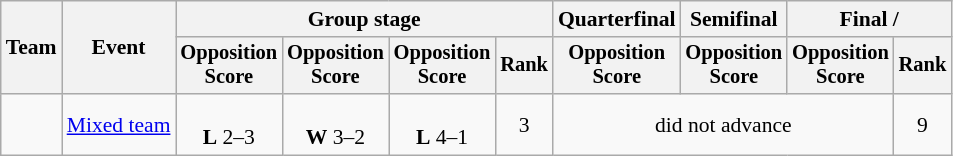<table class=wikitable style=font-size:90%;text-align:center>
<tr>
<th rowspan=2>Team</th>
<th rowspan=2>Event</th>
<th colspan=4>Group stage</th>
<th>Quarterfinal</th>
<th>Semifinal</th>
<th colspan=2>Final / </th>
</tr>
<tr style=font-size:95%>
<th>Opposition<br>Score</th>
<th>Opposition<br>Score</th>
<th>Opposition<br>Score</th>
<th>Rank</th>
<th>Opposition<br>Score</th>
<th>Opposition<br>Score</th>
<th>Opposition<br>Score</th>
<th>Rank</th>
</tr>
<tr>
<td align=left></td>
<td align=left><a href='#'>Mixed team</a></td>
<td><br> <strong>L</strong> 2–3</td>
<td><br> <strong>W</strong> 3–2</td>
<td><br> <strong>L</strong> 4–1</td>
<td>3</td>
<td colspan=3>did not advance</td>
<td>9</td>
</tr>
</table>
